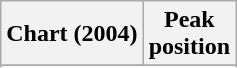<table class="wikitable sortable plainrowheaders" style="text-align:center">
<tr>
<th>Chart (2004)</th>
<th>Peak<br>position</th>
</tr>
<tr>
</tr>
<tr>
</tr>
<tr>
</tr>
<tr>
</tr>
<tr>
</tr>
<tr>
</tr>
<tr>
</tr>
<tr>
</tr>
<tr>
</tr>
<tr>
</tr>
<tr>
</tr>
<tr>
</tr>
<tr>
</tr>
<tr>
</tr>
<tr>
</tr>
</table>
